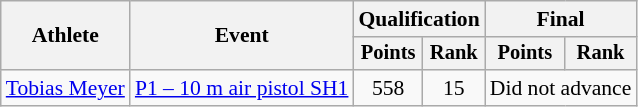<table class="wikitable" style="font-size:90%">
<tr>
<th rowspan="2">Athlete</th>
<th rowspan="2">Event</th>
<th colspan="2">Qualification</th>
<th colspan="2">Final</th>
</tr>
<tr style="font-size:95%">
<th>Points</th>
<th>Rank</th>
<th>Points</th>
<th>Rank</th>
</tr>
<tr align=center>
<td align=left><a href='#'>Tobias Meyer</a></td>
<td align=left><a href='#'>P1 – 10 m air pistol SH1</a></td>
<td>558</td>
<td>15</td>
<td colspan=2>Did not advance</td>
</tr>
</table>
